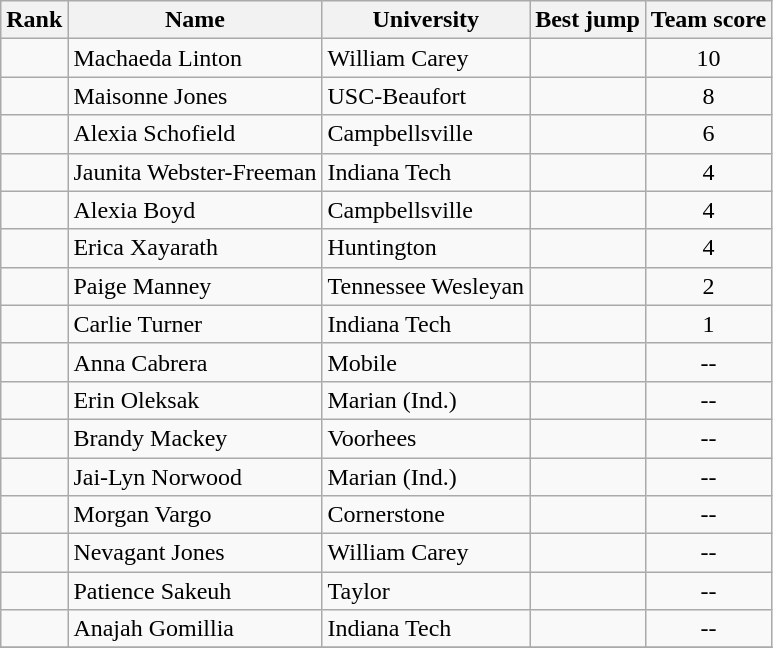<table class="wikitable sortable" style="text-align:center">
<tr>
<th>Rank</th>
<th>Name</th>
<th>University</th>
<th>Best jump</th>
<th>Team score</th>
</tr>
<tr>
<td></td>
<td align=left>Machaeda Linton</td>
<td align=left>William Carey</td>
<td><strong></strong></td>
<td>10</td>
</tr>
<tr>
<td></td>
<td align=left>Maisonne Jones</td>
<td align=left>USC-Beaufort</td>
<td><strong></strong></td>
<td>8</td>
</tr>
<tr>
<td></td>
<td align=left>Alexia Schofield</td>
<td align=left>Campbellsville</td>
<td><strong></strong></td>
<td>6</td>
</tr>
<tr>
<td></td>
<td align=left>Jaunita Webster-Freeman</td>
<td align=left>Indiana Tech</td>
<td><strong></strong></td>
<td>4</td>
</tr>
<tr>
<td></td>
<td align=left>Alexia Boyd</td>
<td align=left>Campbellsville</td>
<td><strong></strong></td>
<td>4</td>
</tr>
<tr>
<td></td>
<td align=left>Erica Xayarath</td>
<td align=left>Huntington</td>
<td><strong></strong></td>
<td>4</td>
</tr>
<tr>
<td></td>
<td align=left>Paige Manney</td>
<td align=left>Tennessee Wesleyan</td>
<td><strong></strong></td>
<td>2</td>
</tr>
<tr>
<td></td>
<td align=left>Carlie Turner</td>
<td align=left>Indiana Tech</td>
<td><strong></strong></td>
<td>1</td>
</tr>
<tr>
<td></td>
<td align=left>Anna Cabrera</td>
<td align=left>Mobile</td>
<td><strong></strong></td>
<td>--</td>
</tr>
<tr>
<td></td>
<td align=left>Erin Oleksak</td>
<td align=left>Marian (Ind.)</td>
<td><strong></strong></td>
<td>--</td>
</tr>
<tr>
<td></td>
<td align=left>Brandy Mackey</td>
<td align=left>Voorhees</td>
<td><strong></strong></td>
<td>--</td>
</tr>
<tr>
<td></td>
<td align=left>Jai-Lyn Norwood</td>
<td align=left>Marian (Ind.)</td>
<td><strong></strong></td>
<td>--</td>
</tr>
<tr>
<td></td>
<td align=left>Morgan Vargo</td>
<td align=left>Cornerstone</td>
<td><strong></strong></td>
<td>--</td>
</tr>
<tr>
<td></td>
<td align=left>Nevagant Jones</td>
<td align=left>William Carey</td>
<td><strong></strong></td>
<td>--</td>
</tr>
<tr>
<td></td>
<td align=left>Patience Sakeuh</td>
<td align=left>Taylor</td>
<td><strong></strong></td>
<td>--</td>
</tr>
<tr>
<td></td>
<td align=left>Anajah Gomillia</td>
<td align=left>Indiana Tech</td>
<td><strong></strong></td>
<td>--</td>
</tr>
<tr>
</tr>
</table>
